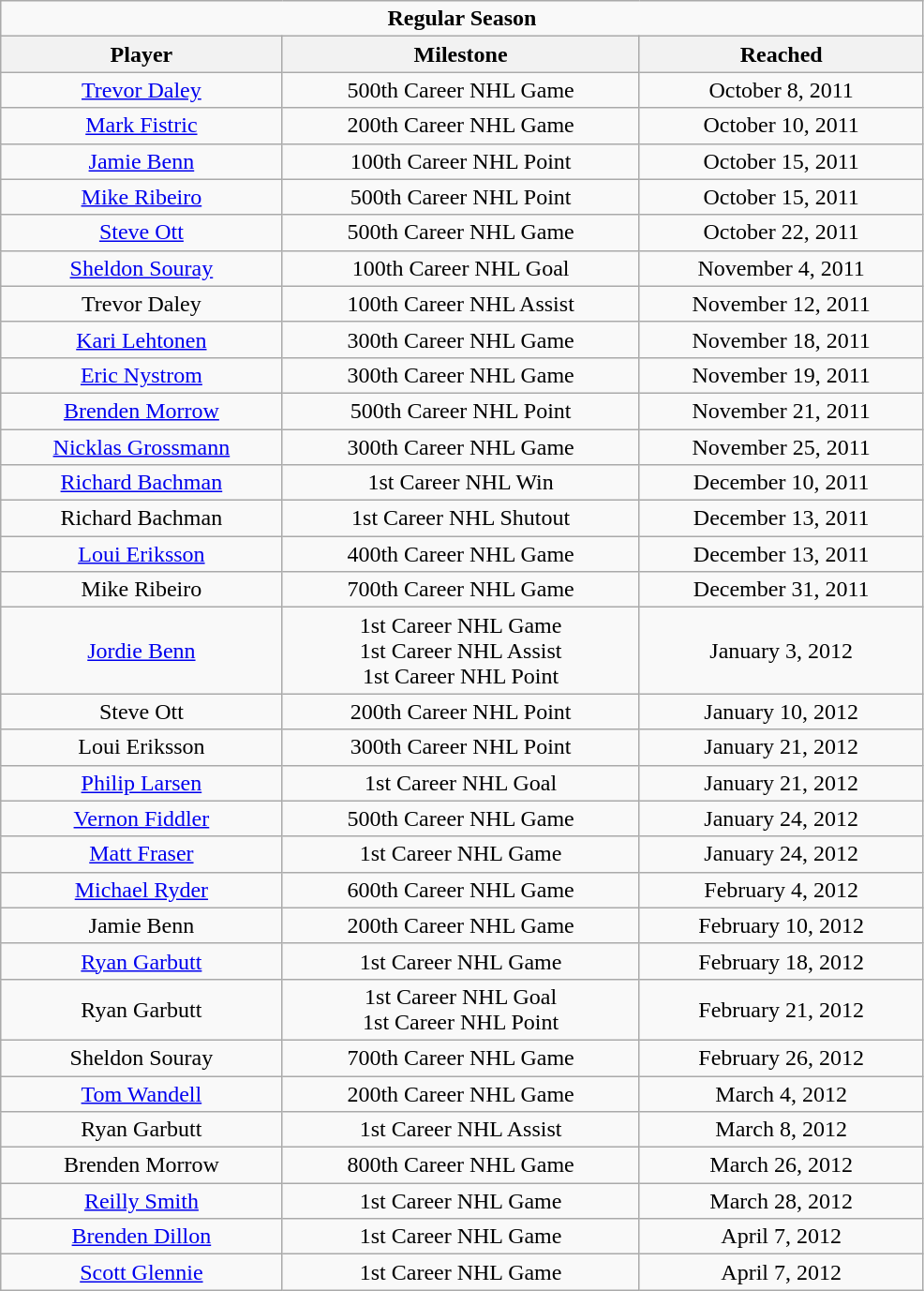<table class="wikitable" width="52%" style="text-align:center">
<tr>
<td colspan="10" align="center"><strong>Regular Season</strong></td>
</tr>
<tr>
<th>Player</th>
<th>Milestone</th>
<th>Reached</th>
</tr>
<tr>
<td><a href='#'>Trevor Daley</a></td>
<td>500th Career NHL Game</td>
<td>October 8, 2011</td>
</tr>
<tr>
<td><a href='#'>Mark Fistric</a></td>
<td>200th Career NHL Game</td>
<td>October 10, 2011</td>
</tr>
<tr>
<td><a href='#'>Jamie Benn</a></td>
<td>100th Career NHL Point</td>
<td>October 15, 2011</td>
</tr>
<tr>
<td><a href='#'>Mike Ribeiro</a></td>
<td>500th Career NHL Point</td>
<td>October 15, 2011</td>
</tr>
<tr>
<td><a href='#'>Steve Ott</a></td>
<td>500th Career NHL Game</td>
<td>October 22, 2011</td>
</tr>
<tr>
<td><a href='#'>Sheldon Souray</a></td>
<td>100th Career NHL Goal</td>
<td>November 4, 2011</td>
</tr>
<tr>
<td>Trevor Daley</td>
<td>100th Career NHL Assist</td>
<td>November 12, 2011</td>
</tr>
<tr>
<td><a href='#'>Kari Lehtonen</a></td>
<td>300th Career NHL Game</td>
<td>November 18, 2011</td>
</tr>
<tr>
<td><a href='#'>Eric Nystrom</a></td>
<td>300th Career NHL Game</td>
<td>November 19, 2011</td>
</tr>
<tr>
<td><a href='#'>Brenden Morrow</a></td>
<td>500th Career NHL Point</td>
<td>November 21, 2011</td>
</tr>
<tr>
<td><a href='#'>Nicklas Grossmann</a></td>
<td>300th Career NHL Game</td>
<td>November 25, 2011</td>
</tr>
<tr>
<td><a href='#'>Richard Bachman</a></td>
<td>1st Career NHL Win</td>
<td>December 10, 2011</td>
</tr>
<tr>
<td>Richard Bachman</td>
<td>1st Career NHL Shutout</td>
<td>December 13, 2011</td>
</tr>
<tr>
<td><a href='#'>Loui Eriksson</a></td>
<td>400th Career NHL Game</td>
<td>December 13, 2011</td>
</tr>
<tr>
<td>Mike Ribeiro</td>
<td>700th Career NHL Game</td>
<td>December 31, 2011</td>
</tr>
<tr>
<td><a href='#'>Jordie Benn</a></td>
<td>1st Career NHL Game<br>1st Career NHL Assist<br>1st Career NHL Point</td>
<td>January 3, 2012</td>
</tr>
<tr>
<td>Steve Ott</td>
<td>200th Career NHL Point</td>
<td>January 10, 2012</td>
</tr>
<tr>
<td>Loui Eriksson</td>
<td>300th Career NHL Point</td>
<td>January 21, 2012</td>
</tr>
<tr>
<td><a href='#'>Philip Larsen</a></td>
<td>1st Career NHL Goal</td>
<td>January 21, 2012</td>
</tr>
<tr>
<td><a href='#'>Vernon Fiddler</a></td>
<td>500th Career NHL Game</td>
<td>January 24, 2012</td>
</tr>
<tr>
<td><a href='#'>Matt Fraser</a></td>
<td>1st Career NHL Game</td>
<td>January 24, 2012</td>
</tr>
<tr>
<td><a href='#'>Michael Ryder</a></td>
<td>600th Career NHL Game</td>
<td>February 4, 2012</td>
</tr>
<tr>
<td>Jamie Benn</td>
<td>200th Career NHL Game</td>
<td>February 10, 2012</td>
</tr>
<tr>
<td><a href='#'>Ryan Garbutt</a></td>
<td>1st Career NHL Game</td>
<td>February 18, 2012</td>
</tr>
<tr>
<td>Ryan Garbutt</td>
<td>1st Career NHL Goal<br>1st Career NHL Point</td>
<td>February 21, 2012</td>
</tr>
<tr>
<td>Sheldon Souray</td>
<td>700th Career NHL Game</td>
<td>February 26, 2012</td>
</tr>
<tr>
<td><a href='#'>Tom Wandell</a></td>
<td>200th Career NHL Game</td>
<td>March 4, 2012</td>
</tr>
<tr>
<td>Ryan Garbutt</td>
<td>1st Career NHL Assist</td>
<td>March 8, 2012</td>
</tr>
<tr>
<td>Brenden Morrow</td>
<td>800th Career NHL Game</td>
<td>March 26, 2012</td>
</tr>
<tr>
<td><a href='#'>Reilly Smith</a></td>
<td>1st Career NHL Game</td>
<td>March 28, 2012</td>
</tr>
<tr>
<td><a href='#'>Brenden Dillon</a></td>
<td>1st Career NHL Game</td>
<td>April 7, 2012</td>
</tr>
<tr>
<td><a href='#'>Scott Glennie</a></td>
<td>1st Career NHL Game</td>
<td>April 7, 2012</td>
</tr>
</table>
